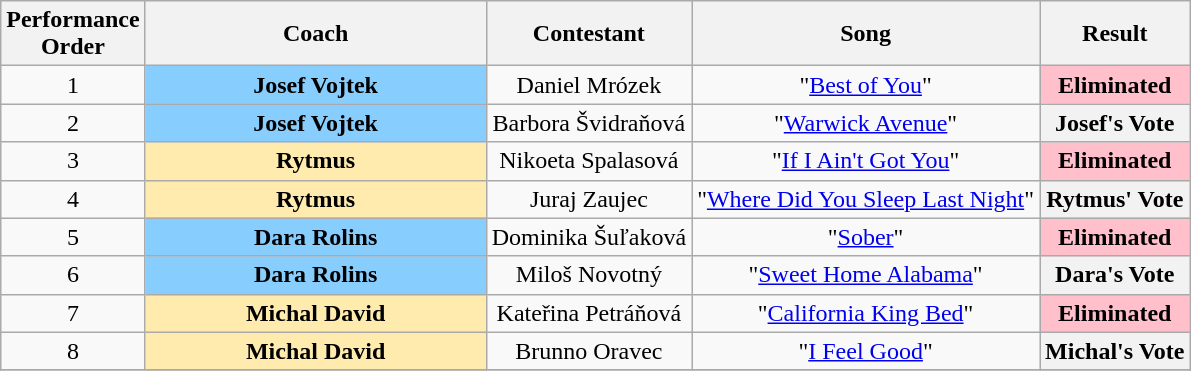<table class="wikitable sortable" style="text-align: center; width: auto;">
<tr>
<th>Performance <br>Order</th>
<th>Coach</th>
<th>Contestant</th>
<th>Song</th>
<th>Result</th>
</tr>
<tr>
<td>1</td>
<th style="background-color:#87CEFF" width="220px">Josef Vojtek</th>
<td>Daniel Mrózek</td>
<td>"<a href='#'>Best of You</a>"</td>
<td style="background:pink;"><strong>Eliminated</strong></td>
</tr>
<tr>
<td>2</td>
<th style="background-color:#87CEFF" width="220px">Josef Vojtek</th>
<td>Barbora Švidraňová</td>
<td>"<a href='#'>Warwick Avenue</a>"</td>
<th>Josef's Vote</th>
</tr>
<tr>
<td>3</td>
<th style="background-color:#FFEBAD" width="220px">Rytmus</th>
<td>Nikoeta Spalasová</td>
<td>"<a href='#'>If I Ain't Got You</a>"</td>
<th style="background:pink;">Eliminated</th>
</tr>
<tr>
<td>4</td>
<th style="background-color:#FFEBAD" width="220px">Rytmus</th>
<td>Juraj Zaujec</td>
<td>"<a href='#'>Where Did You Sleep Last Night</a>"</td>
<th>Rytmus' Vote</th>
</tr>
<tr>
<td>5</td>
<th style="background-color:#87CEFF" width="220px">Dara Rolins</th>
<td>Dominika Šuľaková</td>
<td>"<a href='#'>Sober</a>"</td>
<td style="background:pink;"><strong>Eliminated</strong></td>
</tr>
<tr>
<td>6</td>
<th style="background-color:#87CEFF" width="220px">Dara Rolins</th>
<td>Miloš Novotný</td>
<td>"<a href='#'>Sweet Home Alabama</a>"</td>
<th>Dara's Vote</th>
</tr>
<tr>
<td>7</td>
<th style="background-color:#FFEBAD" width="220px">Michal David</th>
<td>Kateřina Petráňová</td>
<td>"<a href='#'>California King Bed</a>"</td>
<th style="background:pink;">Eliminated</th>
</tr>
<tr>
<td>8</td>
<th style="background-color:#FFEBAD" width="220px">Michal David</th>
<td>Brunno Oravec</td>
<td>"<a href='#'>I Feel Good</a>"</td>
<th>Michal's Vote</th>
</tr>
<tr>
</tr>
</table>
